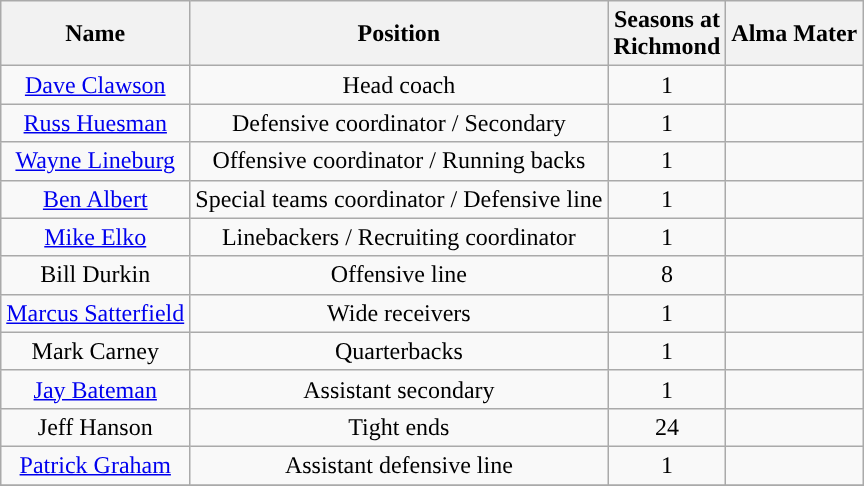<table class="wikitable">
<tr>
<th>Name</th>
<th>Position</th>
<th>Seasons at <br> Richmond</th>
<th>Alma Mater</th>
</tr>
<tr>
<td align=center><a href='#'>Dave Clawson</a></td>
<td align=center>Head coach</td>
<td align=center>1</td>
<td align=center></td>
</tr>
<tr>
<td align=center><a href='#'>Russ Huesman</a></td>
<td align=center>Defensive coordinator / Secondary</td>
<td align=center>1</td>
<td align=center></td>
</tr>
<tr>
<td align=center><a href='#'>Wayne Lineburg</a></td>
<td align=center>Offensive coordinator / Running backs</td>
<td align=center>1</td>
<td align=center></td>
</tr>
<tr>
<td align=center><a href='#'>Ben Albert</a></td>
<td align=center>Special teams coordinator / Defensive line</td>
<td align=center>1</td>
<td align=center></td>
</tr>
<tr>
<td align=center><a href='#'>Mike Elko</a></td>
<td align=center>Linebackers / Recruiting coordinator</td>
<td align=center>1</td>
<td align=center></td>
</tr>
<tr>
<td align=center>Bill Durkin</td>
<td align=center>Offensive line</td>
<td align=center>8</td>
<td align=center></td>
</tr>
<tr>
<td align=center><a href='#'>Marcus Satterfield</a></td>
<td align=center>Wide receivers</td>
<td align=center>1</td>
<td align=center></td>
</tr>
<tr>
<td align=center>Mark Carney</td>
<td align=center>Quarterbacks</td>
<td align=center>1</td>
<td align=center></td>
</tr>
<tr>
<td align=center><a href='#'>Jay Bateman</a></td>
<td align=center>Assistant secondary</td>
<td align=center>1</td>
<td align=center></td>
</tr>
<tr>
<td align=center>Jeff Hanson</td>
<td align=center>Tight ends</td>
<td align=center>24</td>
<td align=center></td>
</tr>
<tr>
<td align=center><a href='#'>Patrick Graham</a></td>
<td align=center>Assistant defensive line</td>
<td align=center>1</td>
<td align=center></td>
</tr>
<tr>
</tr>
</table>
